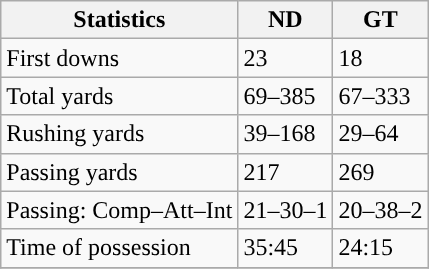<table class="wikitable" style="float: left;">
<tr>
<th>Statistics</th>
<th>ND</th>
<th>GT</th>
</tr>
<tr>
<td>First downs</td>
<td>23</td>
<td>18</td>
</tr>
<tr>
<td>Total yards</td>
<td>69–385</td>
<td>67–333</td>
</tr>
<tr>
<td>Rushing yards</td>
<td>39–168</td>
<td>29–64</td>
</tr>
<tr>
<td>Passing yards</td>
<td>217</td>
<td>269</td>
</tr>
<tr>
<td>Passing: Comp–Att–Int</td>
<td>21–30–1</td>
<td>20–38–2</td>
</tr>
<tr>
<td>Time of possession</td>
<td>35:45</td>
<td>24:15</td>
</tr>
<tr>
</tr>
</table>
